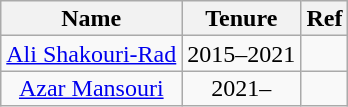<table class="wikitable" style="text-align:center; font-size:100%; line-height:16px;">
<tr>
<th>Name</th>
<th>Tenure</th>
<th>Ref</th>
</tr>
<tr>
<td><a href='#'>Ali Shakouri-Rad</a></td>
<td>2015–2021</td>
<td></td>
</tr>
<tr>
<td><a href='#'>Azar Mansouri</a></td>
<td>2021–</td>
<td></td>
</tr>
</table>
